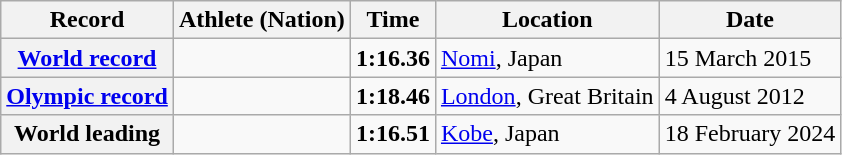<table class="wikitable">
<tr>
<th>Record</th>
<th>Athlete (Nation)</th>
<th>Time</th>
<th>Location</th>
<th>Date</th>
</tr>
<tr>
<th><a href='#'>World record</a></th>
<td></td>
<td><strong>1:16.36</strong></td>
<td><a href='#'>Nomi</a>, Japan</td>
<td>15 March 2015</td>
</tr>
<tr>
<th><a href='#'>Olympic record</a></th>
<td></td>
<td><strong>1:18.46</strong></td>
<td><a href='#'>London</a>, Great Britain</td>
<td>4 August 2012</td>
</tr>
<tr>
<th>World leading</th>
<td></td>
<td><strong>1:16.51</strong></td>
<td><a href='#'>Kobe</a>, Japan</td>
<td>18 February 2024</td>
</tr>
</table>
